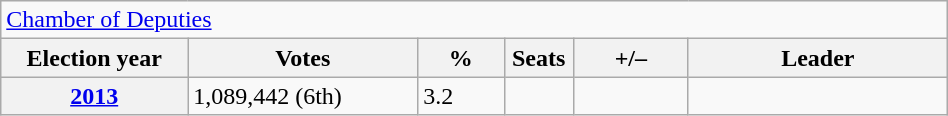<table class=wikitable style="width:50%; border:1px #AAAAFF solid">
<tr>
<td colspan=6><a href='#'>Chamber of Deputies</a></td>
</tr>
<tr>
<th width=13%>Election year</th>
<th width=16%>Votes</th>
<th width=6%>%</th>
<th width=1%>Seats</th>
<th width=8%>+/–</th>
<th width=18%>Leader</th>
</tr>
<tr>
<th><a href='#'>2013</a></th>
<td>1,089,442 (6th)</td>
<td>3.2</td>
<td></td>
<td></td>
<td></td>
</tr>
</table>
